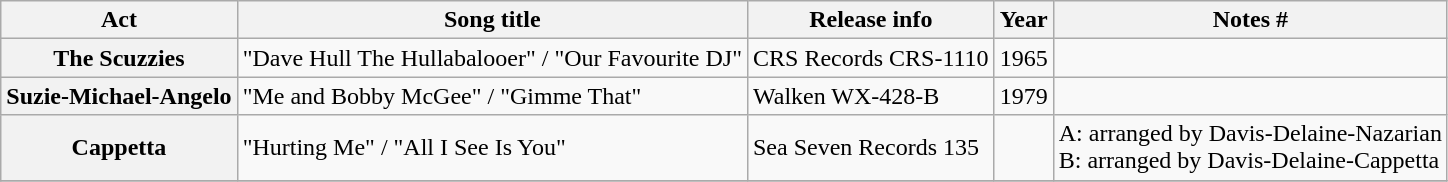<table class="wikitable plainrowheaders sortable">
<tr>
<th scope="col">Act</th>
<th scope="col">Song title</th>
<th scope="col">Release info</th>
<th scope="col">Year</th>
<th scope="col" class="unsortable">Notes #</th>
</tr>
<tr>
<th scope="row">The Scuzzies</th>
<td>"Dave Hull The Hullabalooer" / "Our Favourite DJ"</td>
<td>CRS Records CRS-1110</td>
<td>1965</td>
<td></td>
</tr>
<tr>
<th scope="row">Suzie-Michael-Angelo</th>
<td>"Me and Bobby McGee" / "Gimme That"</td>
<td>Walken WX-428-B</td>
<td>1979</td>
<td></td>
</tr>
<tr>
<th scope="row">Cappetta</th>
<td>"Hurting Me" / "All I See Is You"</td>
<td>Sea Seven Records 135</td>
<td></td>
<td>A: arranged by Davis-Delaine-Nazarian<br>B: arranged by Davis-Delaine-Cappetta</td>
</tr>
<tr>
</tr>
</table>
